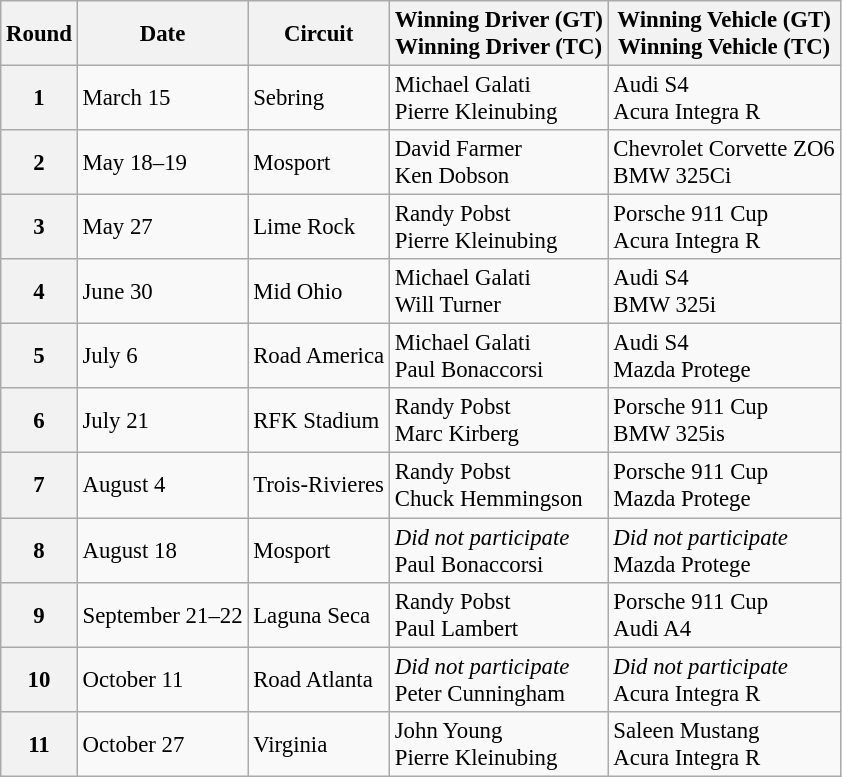<table class="wikitable" style="font-size: 95%;">
<tr>
<th>Round</th>
<th>Date</th>
<th>Circuit</th>
<th>Winning Driver (GT)<br>Winning Driver (TC)</th>
<th>Winning Vehicle (GT)<br>Winning Vehicle (TC)</th>
</tr>
<tr>
<th>1</th>
<td>March 15</td>
<td>Sebring</td>
<td>Michael Galati<br>Pierre Kleinubing</td>
<td>Audi S4<br>Acura Integra R</td>
</tr>
<tr>
<th>2</th>
<td>May 18–19</td>
<td>Mosport</td>
<td>David Farmer<br>Ken Dobson</td>
<td>Chevrolet Corvette ZO6<br>BMW 325Ci</td>
</tr>
<tr>
<th>3</th>
<td>May 27</td>
<td>Lime Rock</td>
<td>Randy Pobst<br>Pierre Kleinubing</td>
<td>Porsche 911 Cup<br>Acura Integra R</td>
</tr>
<tr>
<th>4</th>
<td>June 30</td>
<td>Mid Ohio</td>
<td> Michael Galati<br> Will Turner</td>
<td>Audi S4<br>BMW 325i</td>
</tr>
<tr>
<th>5</th>
<td>July 6</td>
<td>Road America</td>
<td>Michael Galati<br>Paul Bonaccorsi</td>
<td>Audi S4<br>Mazda Protege</td>
</tr>
<tr>
<th>6</th>
<td>July 21</td>
<td>RFK Stadium</td>
<td> Randy Pobst<br>Marc Kirberg</td>
<td>Porsche 911 Cup<br>BMW 325is</td>
</tr>
<tr>
<th>7</th>
<td>August 4</td>
<td>Trois-Rivieres</td>
<td>Randy Pobst<br>Chuck Hemmingson</td>
<td>Porsche 911 Cup<br>Mazda Protege</td>
</tr>
<tr>
<th>8</th>
<td>August 18</td>
<td>Mosport</td>
<td><em>Did not participate</em><br>Paul Bonaccorsi</td>
<td><em>Did not participate</em><br>Mazda Protege</td>
</tr>
<tr>
<th>9</th>
<td>September 21–22</td>
<td>Laguna Seca</td>
<td>Randy Pobst<br>Paul Lambert</td>
<td>Porsche 911 Cup<br>Audi A4</td>
</tr>
<tr>
<th>10</th>
<td>October 11</td>
<td>Road Atlanta</td>
<td><em>Did not participate</em><br>Peter Cunningham</td>
<td><em>Did not participate</em><br>Acura Integra R</td>
</tr>
<tr>
<th>11</th>
<td>October 27</td>
<td>Virginia</td>
<td>John Young<br>Pierre Kleinubing</td>
<td>Saleen Mustang<br>Acura Integra R</td>
</tr>
</table>
